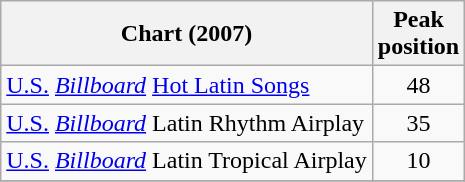<table class="wikitable">
<tr>
<th align="center">Chart (2007)</th>
<th align="center">Peak<br>position</th>
</tr>
<tr>
<td align="left"><a href='#'>U.S.</a> <em><a href='#'>Billboard</a></em> <a href='#'>Hot Latin Songs</a></td>
<td align="center">48</td>
</tr>
<tr>
<td align="left"><a href='#'>U.S.</a> <em><a href='#'>Billboard</a></em> Latin Rhythm Airplay</td>
<td align="center">35</td>
</tr>
<tr>
<td align="left"><a href='#'>U.S.</a> <em><a href='#'>Billboard</a></em> Latin Tropical Airplay</td>
<td align="center">10</td>
</tr>
<tr>
</tr>
</table>
